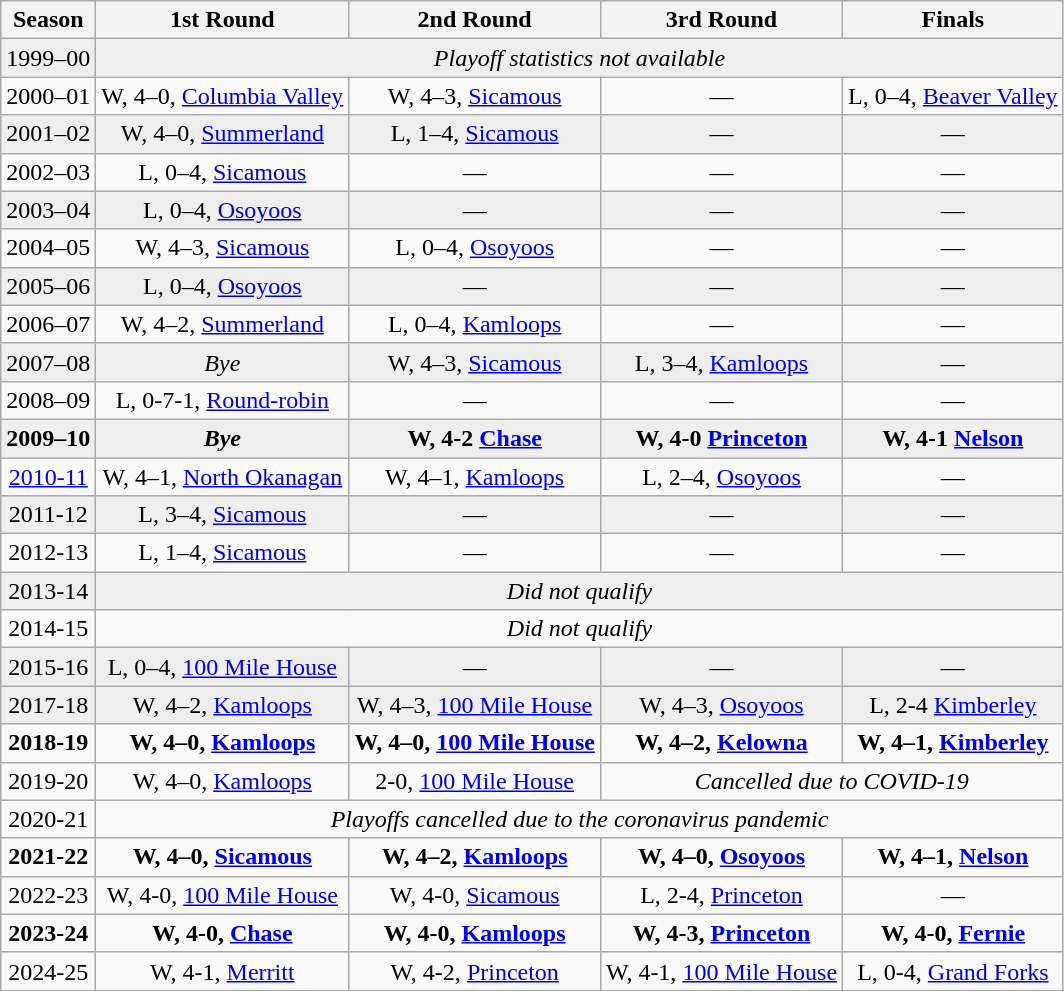<table class="wikitable" style="text-align:center">
<tr>
<th>Season</th>
<th>1st Round</th>
<th>2nd Round</th>
<th>3rd Round</th>
<th>Finals</th>
</tr>
<tr style="background:#eee;">
<td>1999–00</td>
<td colspan="4"><em>Playoff statistics not available</em></td>
</tr>
<tr>
<td>2000–01</td>
<td>W, 4–0, <a href='#'>Columbia Valley</a></td>
<td>W, 4–3, <a href='#'>Sicamous</a></td>
<td>—</td>
<td>L, 0–4, <a href='#'>Beaver Valley</a></td>
</tr>
<tr style="background:#eee;">
<td>2001–02</td>
<td>W, 4–0, <a href='#'>Summerland</a></td>
<td>L, 1–4, <a href='#'>Sicamous</a></td>
<td>—</td>
<td>—</td>
</tr>
<tr>
<td>2002–03</td>
<td>L, 0–4, <a href='#'>Sicamous</a></td>
<td>—</td>
<td>—</td>
<td>—</td>
</tr>
<tr style="background:#eee;">
<td>2003–04</td>
<td>L, 0–4, <a href='#'>Osoyoos</a></td>
<td>—</td>
<td>—</td>
<td>—</td>
</tr>
<tr>
<td>2004–05</td>
<td>W, 4–3, <a href='#'>Sicamous</a></td>
<td>L, 0–4, <a href='#'>Osoyoos</a></td>
<td>—</td>
<td>—</td>
</tr>
<tr style="background:#eee;">
<td>2005–06</td>
<td>L, 0–4, <a href='#'>Osoyoos</a></td>
<td>—</td>
<td>—</td>
<td>—</td>
</tr>
<tr>
<td>2006–07</td>
<td>W, 4–2, <a href='#'>Summerland</a></td>
<td>L, 0–4, <a href='#'>Kamloops</a></td>
<td>—</td>
<td>—</td>
</tr>
<tr style="background:#eee;">
<td>2007–08</td>
<td><em>Bye</em></td>
<td>W, 4–3, <a href='#'>Sicamous</a></td>
<td>L, 3–4, <a href='#'>Kamloops</a></td>
<td>—</td>
</tr>
<tr>
<td>2008–09</td>
<td>L, 0-7-1, <a href='#'>Round-robin</a></td>
<td>—</td>
<td>—</td>
<td>—</td>
</tr>
<tr style="font-weight:bold" bgcolor="#eee">
<td>2009–10</td>
<td><em>Bye</em></td>
<td>W, 4-2 <a href='#'>Chase</a></td>
<td>W, 4-0 <a href='#'>Princeton</a></td>
<td>W, 4-1 <a href='#'>Nelson</a></td>
</tr>
<tr>
<td><a href='#'>2010-11</a></td>
<td>W, 4–1, <a href='#'>North Okanagan</a></td>
<td>W, 4–1, <a href='#'>Kamloops</a></td>
<td>L, 2–4, <a href='#'>Osoyoos</a></td>
<td>—</td>
</tr>
<tr style="background:#eee;">
<td>2011-12</td>
<td>L, 3–4, <a href='#'>Sicamous</a></td>
<td>—</td>
<td>—</td>
<td>—</td>
</tr>
<tr>
<td>2012-13</td>
<td>L, 1–4, <a href='#'>Sicamous</a></td>
<td>—</td>
<td>—</td>
<td>—</td>
</tr>
<tr style="background:#eee;">
<td>2013-14</td>
<td colspan="4"><em>Did not qualify</em></td>
</tr>
<tr>
<td>2014-15</td>
<td colspan="4"><em>Did not qualify</em></td>
</tr>
<tr style="background:#eee;">
<td>2015-16</td>
<td>L, 0–4, <a href='#'>100 Mile House</a></td>
<td>—</td>
<td>—</td>
<td>—</td>
</tr>
<tr style="background:#eee;">
<td>2017-18</td>
<td>W, 4–2, <a href='#'>Kamloops</a></td>
<td>W, 4–3, <a href='#'>100 Mile House</a></td>
<td>W, 4–3, <a href='#'>Osoyoos</a></td>
<td>L, 2-4 <a href='#'>Kimberley</a></td>
</tr>
<tr>
<td><strong>2018-19</strong></td>
<td><strong>W, 4–0, <a href='#'>Kamloops</a></strong></td>
<td><strong>W, 4–0, <a href='#'>100 Mile House</a></strong></td>
<td><strong>W, 4–2, <a href='#'>Kelowna</a></strong></td>
<td><strong>W, 4–1, <a href='#'>Kimberley</a></strong></td>
</tr>
<tr>
<td>2019-20</td>
<td>W, 4–0, <a href='#'>Kamloops</a></td>
<td>2-0, <a href='#'>100 Mile House</a></td>
<td colspan="2"><em>Cancelled due to COVID-19</em></td>
</tr>
<tr>
<td>2020-21</td>
<td colspan="4"><em>Playoffs cancelled due to the coronavirus pandemic</em></td>
</tr>
<tr>
<td><strong>2021-22</strong></td>
<td><strong>W, 4–0, <a href='#'>Sicamous</a></strong></td>
<td><strong>W, 4–2, <a href='#'>Kamloops</a></strong></td>
<td><strong>W, 4–0, <a href='#'>Osoyoos</a></strong></td>
<td><strong>W, 4–1, <a href='#'>Nelson</a></strong></td>
</tr>
<tr>
<td>2022-23</td>
<td>W, 4-0, <a href='#'>100 Mile House</a></td>
<td>W, 4-0, <a href='#'>Sicamous</a></td>
<td>L, 2-4, <a href='#'>Princeton</a></td>
<td>—</td>
</tr>
<tr>
<td><strong>2023-24</strong></td>
<td><strong>W, 4-0, <a href='#'>Chase</a></strong></td>
<td><strong>W, 4-0, <a href='#'>Kamloops</a></strong></td>
<td><strong>W, 4-3, <a href='#'>Princeton</a></strong></td>
<td><strong>W, 4-0, <a href='#'>Fernie</a></strong></td>
</tr>
<tr>
<td>2024-25</td>
<td>W, 4-1, <a href='#'>Merritt</a></td>
<td>W, 4-2, <a href='#'>Princeton</a></td>
<td>W, 4-1, <a href='#'>100 Mile House</a></td>
<td>L, 0-4, <a href='#'>Grand Forks</a></td>
</tr>
</table>
